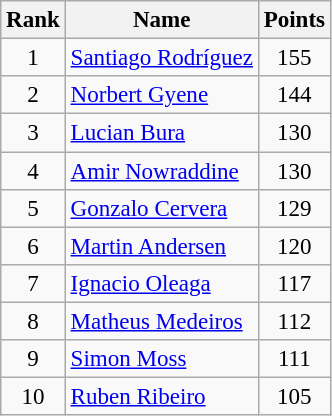<table class="wikitable sortable" style="text-align: center; font-size: 96%;">
<tr>
<th>Rank</th>
<th>Name</th>
<th>Points</th>
</tr>
<tr>
<td>1</td>
<td style="text-align: left;"> <a href='#'>Santiago Rodríguez</a></td>
<td>155</td>
</tr>
<tr>
<td>2</td>
<td style="text-align: left;"> <a href='#'>Norbert Gyene</a></td>
<td>144</td>
</tr>
<tr>
<td>3</td>
<td style="text-align: left;"> <a href='#'>Lucian Bura</a></td>
<td>130</td>
</tr>
<tr>
<td>4</td>
<td style="text-align: left;"> <a href='#'>Amir Nowraddine</a></td>
<td>130</td>
</tr>
<tr>
<td>5</td>
<td style="text-align: left;"> <a href='#'>Gonzalo Cervera</a></td>
<td>129</td>
</tr>
<tr>
<td>6</td>
<td style="text-align: left;"> <a href='#'>Martin Andersen</a></td>
<td>120</td>
</tr>
<tr>
<td>7</td>
<td style="text-align: left;"> <a href='#'>Ignacio Oleaga</a></td>
<td>117</td>
</tr>
<tr>
<td>8</td>
<td style="text-align: left;"> <a href='#'>Matheus Medeiros</a></td>
<td>112</td>
</tr>
<tr>
<td>9</td>
<td style="text-align: left;"> <a href='#'>Simon Moss</a></td>
<td>111</td>
</tr>
<tr>
<td>10</td>
<td style="text-align: left;"> <a href='#'>Ruben Ribeiro</a></td>
<td>105</td>
</tr>
</table>
